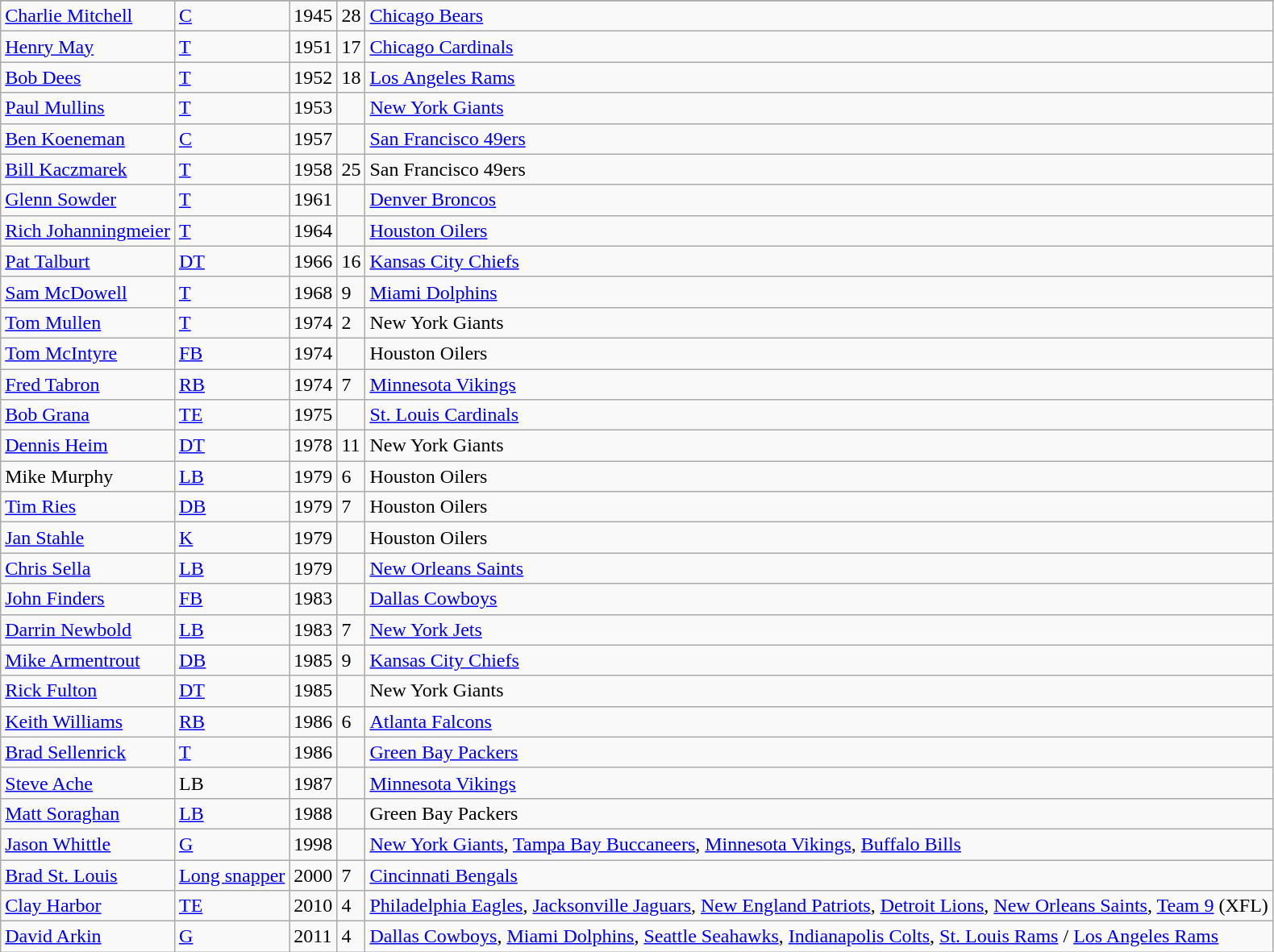<table class="wikitable">
<tr>
</tr>
<tr>
<td><a href='#'>Charlie Mitchell</a></td>
<td><a href='#'>C</a></td>
<td>1945</td>
<td>28</td>
<td><a href='#'>Chicago Bears</a></td>
</tr>
<tr>
<td><a href='#'>Henry May</a></td>
<td><a href='#'>T</a></td>
<td>1951</td>
<td>17</td>
<td><a href='#'>Chicago Cardinals</a></td>
</tr>
<tr>
<td><a href='#'>Bob Dees</a></td>
<td><a href='#'>T</a></td>
<td>1952</td>
<td>18</td>
<td><a href='#'>Los Angeles Rams</a></td>
</tr>
<tr>
<td><a href='#'>Paul Mullins</a></td>
<td><a href='#'>T</a></td>
<td>1953</td>
<td></td>
<td><a href='#'>New York Giants</a></td>
</tr>
<tr>
<td><a href='#'>Ben Koeneman</a></td>
<td><a href='#'>C</a></td>
<td>1957</td>
<td></td>
<td><a href='#'>San Francisco 49ers</a></td>
</tr>
<tr>
<td><a href='#'>Bill Kaczmarek</a></td>
<td><a href='#'>T</a></td>
<td>1958</td>
<td>25</td>
<td>San Francisco 49ers</td>
</tr>
<tr>
<td><a href='#'>Glenn Sowder</a></td>
<td><a href='#'>T</a></td>
<td>1961</td>
<td></td>
<td><a href='#'>Denver Broncos</a></td>
</tr>
<tr>
<td><a href='#'>Rich Johanningmeier</a></td>
<td><a href='#'>T</a></td>
<td>1964</td>
<td></td>
<td><a href='#'>Houston Oilers</a></td>
</tr>
<tr>
<td><a href='#'>Pat Talburt</a></td>
<td><a href='#'>DT</a></td>
<td>1966</td>
<td>16</td>
<td><a href='#'>Kansas City Chiefs</a></td>
</tr>
<tr>
<td><a href='#'>Sam McDowell</a></td>
<td><a href='#'>T</a></td>
<td>1968</td>
<td>9</td>
<td><a href='#'>Miami Dolphins</a></td>
</tr>
<tr>
<td><a href='#'>Tom Mullen</a></td>
<td><a href='#'>T</a></td>
<td>1974</td>
<td>2</td>
<td>New York Giants</td>
</tr>
<tr>
<td><a href='#'>Tom McIntyre</a></td>
<td><a href='#'>FB</a></td>
<td>1974</td>
<td></td>
<td>Houston Oilers</td>
</tr>
<tr>
<td><a href='#'>Fred Tabron</a></td>
<td><a href='#'>RB</a></td>
<td>1974</td>
<td>7</td>
<td><a href='#'>Minnesota Vikings</a></td>
</tr>
<tr>
<td><a href='#'>Bob Grana</a></td>
<td><a href='#'>TE</a></td>
<td>1975</td>
<td></td>
<td><a href='#'>St. Louis Cardinals</a></td>
</tr>
<tr>
<td><a href='#'>Dennis Heim</a></td>
<td><a href='#'>DT</a></td>
<td>1978</td>
<td>11</td>
<td>New York Giants</td>
</tr>
<tr>
<td>Mike Murphy</td>
<td><a href='#'>LB</a></td>
<td>1979</td>
<td>6</td>
<td>Houston Oilers</td>
</tr>
<tr>
<td><a href='#'>Tim Ries</a></td>
<td><a href='#'>DB</a></td>
<td>1979</td>
<td>7</td>
<td>Houston Oilers</td>
</tr>
<tr>
<td><a href='#'>Jan Stahle</a></td>
<td><a href='#'>K</a></td>
<td>1979</td>
<td></td>
<td>Houston Oilers</td>
</tr>
<tr>
<td><a href='#'>Chris Sella</a></td>
<td><a href='#'>LB</a></td>
<td>1979</td>
<td></td>
<td><a href='#'>New Orleans Saints</a></td>
</tr>
<tr>
<td><a href='#'>John Finders</a></td>
<td><a href='#'>FB</a></td>
<td>1983</td>
<td></td>
<td><a href='#'>Dallas Cowboys</a></td>
</tr>
<tr>
<td><a href='#'>Darrin Newbold</a></td>
<td><a href='#'>LB</a></td>
<td>1983</td>
<td>7</td>
<td><a href='#'>New York Jets</a></td>
</tr>
<tr>
<td><a href='#'>Mike Armentrout</a></td>
<td><a href='#'>DB</a></td>
<td>1985</td>
<td>9</td>
<td><a href='#'>Kansas City Chiefs</a></td>
</tr>
<tr>
<td><a href='#'>Rick Fulton</a></td>
<td><a href='#'>DT</a></td>
<td>1985</td>
<td></td>
<td>New York Giants</td>
</tr>
<tr>
<td><a href='#'>Keith Williams</a></td>
<td><a href='#'>RB</a></td>
<td>1986</td>
<td>6</td>
<td><a href='#'>Atlanta Falcons</a></td>
</tr>
<tr>
<td><a href='#'>Brad Sellenrick</a></td>
<td><a href='#'>T</a></td>
<td>1986</td>
<td></td>
<td><a href='#'>Green Bay Packers</a></td>
</tr>
<tr>
<td><a href='#'>Steve Ache</a></td>
<td Linebacker>LB</td>
<td>1987</td>
<td></td>
<td><a href='#'>Minnesota Vikings</a></td>
</tr>
<tr>
<td><a href='#'>Matt Soraghan</a></td>
<td><a href='#'>LB</a></td>
<td>1988</td>
<td></td>
<td>Green Bay Packers</td>
</tr>
<tr>
<td><a href='#'>Jason Whittle</a></td>
<td><a href='#'>G</a></td>
<td>1998</td>
<td></td>
<td><a href='#'>New York Giants</a>, <a href='#'>Tampa Bay Buccaneers</a>, <a href='#'>Minnesota Vikings</a>, <a href='#'>Buffalo Bills</a></td>
</tr>
<tr>
<td><a href='#'>Brad St. Louis</a></td>
<td><a href='#'> Long snapper</a></td>
<td>2000</td>
<td>7</td>
<td><a href='#'>Cincinnati Bengals</a></td>
</tr>
<tr>
<td><a href='#'>Clay Harbor</a></td>
<td><a href='#'>TE</a></td>
<td>2010</td>
<td>4</td>
<td><a href='#'>Philadelphia Eagles</a>, <a href='#'>Jacksonville Jaguars</a>, <a href='#'>New England Patriots</a>, <a href='#'>Detroit Lions</a>, <a href='#'>New Orleans Saints</a>, <a href='#'>Team 9</a> (XFL)</td>
</tr>
<tr>
<td><a href='#'>David Arkin</a></td>
<td><a href='#'>G</a></td>
<td>2011</td>
<td>4</td>
<td><a href='#'>Dallas Cowboys</a>, <a href='#'>Miami Dolphins</a>, <a href='#'>Seattle Seahawks</a>, <a href='#'>Indianapolis Colts</a>, <a href='#'>St. Louis Rams</a> / <a href='#'>Los Angeles Rams</a></td>
</tr>
</table>
